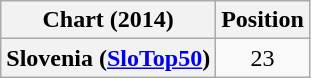<table class="wikitable sortable plainrowheaders" style="text-align:center">
<tr>
<th scope="col">Chart (2014)</th>
<th scope="col">Position</th>
</tr>
<tr>
<th scope="row">Slovenia (<a href='#'>SloTop50</a>)</th>
<td align=center>23</td>
</tr>
</table>
